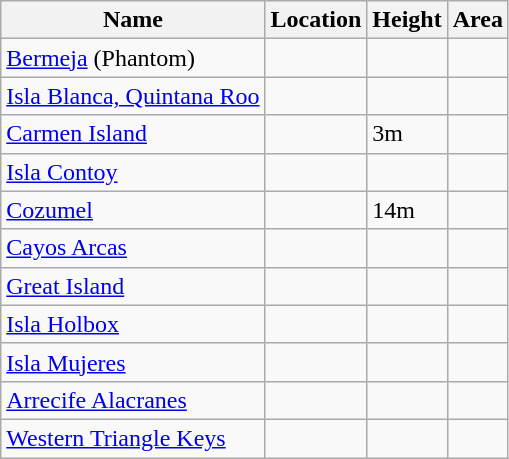<table class="wikitable sortable" border="1">
<tr>
<th scope="col" class="unsortable">Name</th>
<th scope="col" class="unsortable">Location</th>
<th scope="col">Height</th>
<th scope="col">Area</th>
</tr>
<tr>
<td><a href='#'>Bermeja</a> (Phantom)</td>
<td></td>
<td></td>
<td></td>
</tr>
<tr>
<td><a href='#'>Isla Blanca, Quintana Roo</a></td>
<td></td>
<td></td>
<td></td>
</tr>
<tr>
<td><a href='#'>Carmen Island</a></td>
<td></td>
<td>3m</td>
<td></td>
</tr>
<tr>
<td><a href='#'>Isla Contoy</a></td>
<td></td>
<td></td>
<td></td>
</tr>
<tr>
<td><a href='#'>Cozumel</a></td>
<td></td>
<td>14m</td>
<td></td>
</tr>
<tr>
<td><a href='#'>Cayos Arcas</a></td>
<td></td>
<td></td>
<td></td>
</tr>
<tr>
<td><a href='#'>Great Island</a></td>
<td></td>
<td></td>
<td></td>
</tr>
<tr>
<td><a href='#'>Isla Holbox</a></td>
<td></td>
<td></td>
<td></td>
</tr>
<tr>
<td><a href='#'>Isla Mujeres</a></td>
<td></td>
<td></td>
<td></td>
</tr>
<tr>
<td><a href='#'>Arrecife Alacranes</a></td>
<td></td>
<td></td>
<td></td>
</tr>
<tr>
<td><a href='#'>Western Triangle Keys</a></td>
<td></td>
<td></td>
<td></td>
</tr>
</table>
